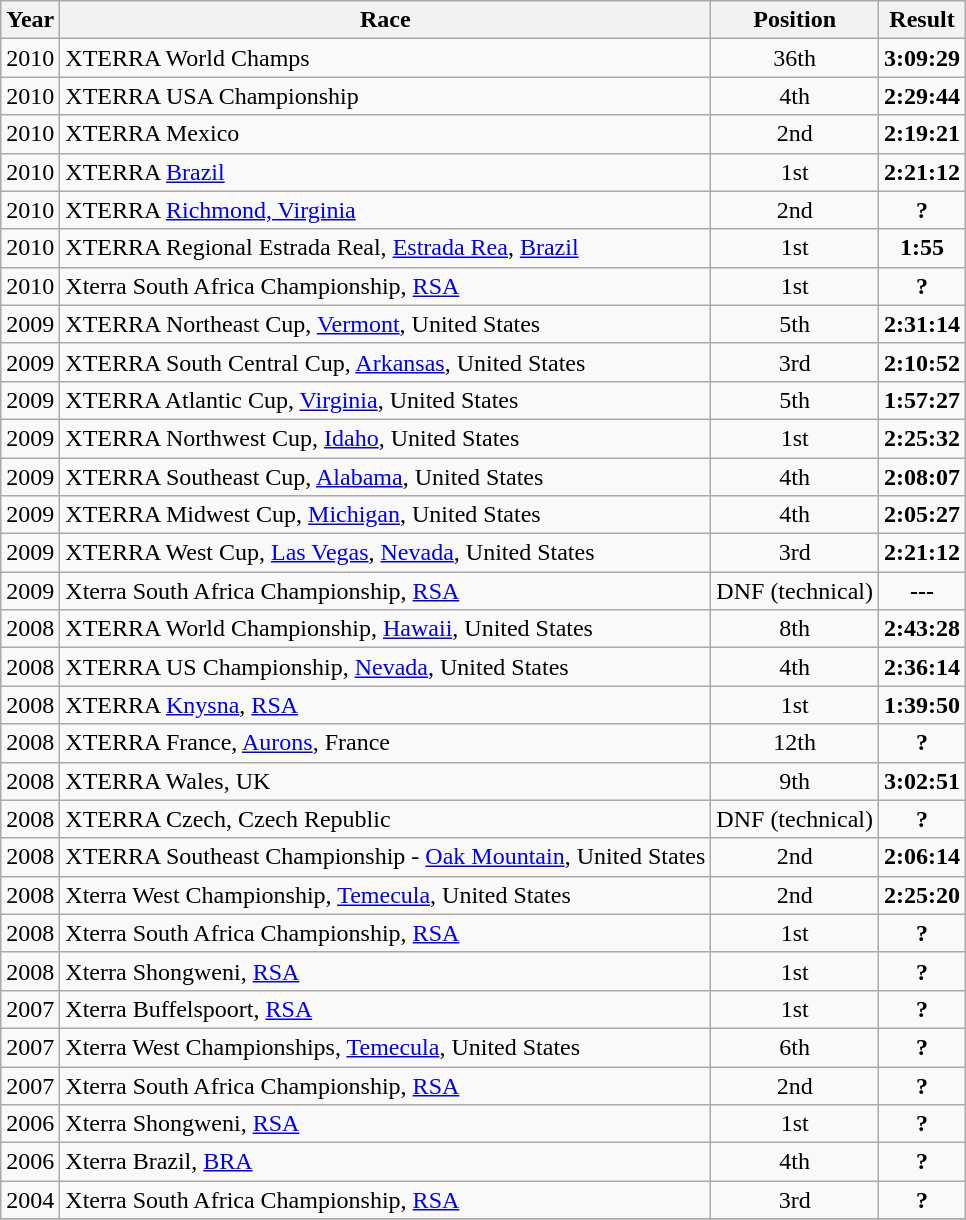<table class="wikitable">
<tr>
<th>Year</th>
<th>Race</th>
<th>Position</th>
<th>Result</th>
</tr>
<tr>
<td>2010</td>
<td>XTERRA World Champs</td>
<td align="center">36th</td>
<td align="center"><strong>3:09:29</strong></td>
</tr>
<tr>
<td>2010</td>
<td>XTERRA USA Championship</td>
<td align="center">4th</td>
<td align="center"><strong>2:29:44</strong></td>
</tr>
<tr>
<td>2010</td>
<td>XTERRA Mexico</td>
<td align="center">2nd</td>
<td align="center"><strong>2:19:21</strong></td>
</tr>
<tr>
<td>2010</td>
<td>XTERRA <a href='#'>Brazil</a></td>
<td align="center">1st</td>
<td align="center"><strong>2:21:12</strong></td>
</tr>
<tr>
<td>2010</td>
<td>XTERRA <a href='#'>Richmond, Virginia</a></td>
<td align="center">2nd</td>
<td align="center"><strong>?</strong></td>
</tr>
<tr>
<td>2010</td>
<td>XTERRA Regional Estrada Real, <a href='#'>Estrada Rea</a>, <a href='#'>Brazil</a></td>
<td align="center">1st</td>
<td align="center"><strong>1:55</strong></td>
</tr>
<tr>
<td>2010</td>
<td>Xterra South Africa Championship, <a href='#'>RSA</a></td>
<td align="center">1st</td>
<td align="center"><strong>?</strong></td>
</tr>
<tr>
<td>2009</td>
<td>XTERRA Northeast Cup, <a href='#'>Vermont</a>, United States</td>
<td align="center">5th</td>
<td align="center"><strong>2:31:14</strong></td>
</tr>
<tr>
<td>2009</td>
<td>XTERRA South Central Cup, <a href='#'>Arkansas</a>, United States</td>
<td align="center">3rd</td>
<td align="center"><strong>2:10:52</strong></td>
</tr>
<tr>
<td>2009</td>
<td>XTERRA Atlantic Cup, <a href='#'>Virginia</a>, United States</td>
<td align="center">5th</td>
<td align="center"><strong>1:57:27</strong></td>
</tr>
<tr>
<td>2009</td>
<td>XTERRA Northwest Cup, <a href='#'>Idaho</a>, United States</td>
<td align="center">1st</td>
<td align="center"><strong>2:25:32</strong></td>
</tr>
<tr>
<td>2009</td>
<td>XTERRA Southeast Cup, <a href='#'>Alabama</a>, United States</td>
<td align="center">4th</td>
<td align="center"><strong>2:08:07</strong></td>
</tr>
<tr>
<td>2009</td>
<td>XTERRA Midwest Cup, <a href='#'>Michigan</a>, United States</td>
<td align="center">4th</td>
<td align="center"><strong>2:05:27</strong></td>
</tr>
<tr>
<td>2009</td>
<td>XTERRA West Cup, <a href='#'>Las Vegas</a>, <a href='#'>Nevada</a>, United States</td>
<td align="center">3rd</td>
<td align="center"><strong>2:21:12</strong></td>
</tr>
<tr>
<td>2009</td>
<td>Xterra South Africa Championship, <a href='#'>RSA</a></td>
<td align="center">DNF (technical)</td>
<td align="center"><strong>---</strong></td>
</tr>
<tr>
<td>2008</td>
<td>XTERRA World Championship, <a href='#'>Hawaii</a>, United States</td>
<td align="center">8th</td>
<td align="center"><strong>2:43:28</strong></td>
</tr>
<tr>
<td>2008</td>
<td>XTERRA US Championship, <a href='#'>Nevada</a>, United States</td>
<td align="center">4th</td>
<td align="center"><strong>2:36:14</strong></td>
</tr>
<tr>
<td>2008</td>
<td>XTERRA <a href='#'>Knysna</a>, <a href='#'>RSA</a></td>
<td align="center">1st</td>
<td align="center"><strong>1:39:50</strong></td>
</tr>
<tr>
<td>2008</td>
<td>XTERRA France, <a href='#'>Aurons</a>, France</td>
<td align="center">12th</td>
<td align="center"><strong>?</strong></td>
</tr>
<tr>
<td>2008</td>
<td>XTERRA Wales, UK</td>
<td align="center">9th</td>
<td align="center"><strong>3:02:51</strong></td>
</tr>
<tr>
<td>2008</td>
<td>XTERRA Czech, Czech Republic</td>
<td align="center">DNF (technical)</td>
<td align="center"><strong>?</strong></td>
</tr>
<tr>
<td>2008</td>
<td>XTERRA Southeast Championship - <a href='#'>Oak Mountain</a>, United States</td>
<td align="center">2nd</td>
<td align="center"><strong>2:06:14</strong></td>
</tr>
<tr>
<td>2008</td>
<td>Xterra West Championship, <a href='#'>Temecula</a>, United States</td>
<td align="center">2nd</td>
<td align="center"><strong>2:25:20</strong></td>
</tr>
<tr>
<td>2008</td>
<td>Xterra South Africa Championship, <a href='#'>RSA</a></td>
<td align="center">1st</td>
<td align="center"><strong>?</strong></td>
</tr>
<tr>
<td>2008</td>
<td>Xterra Shongweni, <a href='#'>RSA</a></td>
<td align="center">1st</td>
<td align="center"><strong>?</strong></td>
</tr>
<tr>
<td>2007</td>
<td>Xterra Buffelspoort, <a href='#'>RSA</a></td>
<td align="center">1st</td>
<td align="center"><strong>?</strong></td>
</tr>
<tr>
<td>2007</td>
<td>Xterra West Championships, <a href='#'>Temecula</a>, United States</td>
<td align="center">6th</td>
<td align="center"><strong>?</strong></td>
</tr>
<tr>
<td>2007</td>
<td>Xterra South Africa Championship, <a href='#'>RSA</a></td>
<td align="center">2nd</td>
<td align="center"><strong>?</strong></td>
</tr>
<tr>
<td>2006</td>
<td>Xterra Shongweni, <a href='#'>RSA</a></td>
<td align="center">1st</td>
<td align="center"><strong>?</strong></td>
</tr>
<tr>
<td>2006</td>
<td>Xterra Brazil, <a href='#'>BRA</a></td>
<td align="center">4th</td>
<td align="center"><strong>?</strong></td>
</tr>
<tr>
<td>2004</td>
<td>Xterra South Africa Championship, <a href='#'>RSA</a></td>
<td align="center">3rd</td>
<td align="center"><strong>?</strong></td>
</tr>
<tr>
</tr>
</table>
